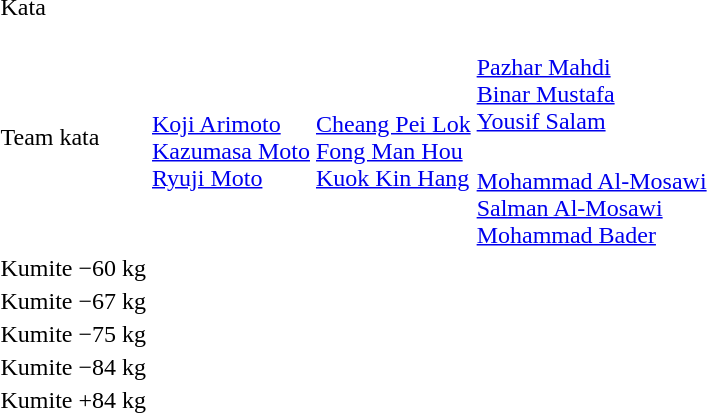<table>
<tr>
<td rowspan=2>Kata<br></td>
<td rowspan=2></td>
<td rowspan=2></td>
<td></td>
</tr>
<tr>
<td></td>
</tr>
<tr>
<td rowspan=2>Team kata<br></td>
<td rowspan=2><br><a href='#'>Koji Arimoto</a><br><a href='#'>Kazumasa Moto</a><br><a href='#'>Ryuji Moto</a></td>
<td rowspan=2><br><a href='#'>Cheang Pei Lok</a><br><a href='#'>Fong Man Hou</a><br><a href='#'>Kuok Kin Hang</a></td>
<td><br><a href='#'>Pazhar Mahdi</a><br><a href='#'>Binar Mustafa</a><br><a href='#'>Yousif Salam</a></td>
</tr>
<tr>
<td><br><a href='#'>Mohammad Al-Mosawi</a><br><a href='#'>Salman Al-Mosawi</a><br><a href='#'>Mohammad Bader</a></td>
</tr>
<tr>
<td rowspan=2>Kumite −60 kg<br></td>
<td rowspan=2></td>
<td rowspan=2></td>
<td></td>
</tr>
<tr>
<td></td>
</tr>
<tr>
<td rowspan=2>Kumite −67 kg<br></td>
<td rowspan=2></td>
<td rowspan=2></td>
<td></td>
</tr>
<tr>
<td></td>
</tr>
<tr>
<td rowspan=2>Kumite −75 kg<br></td>
<td rowspan=2></td>
<td rowspan=2></td>
<td></td>
</tr>
<tr>
<td></td>
</tr>
<tr>
<td rowspan=2>Kumite −84 kg<br></td>
<td rowspan=2></td>
<td rowspan=2></td>
<td></td>
</tr>
<tr>
<td></td>
</tr>
<tr>
<td rowspan=2>Kumite +84 kg<br></td>
<td rowspan=2></td>
<td rowspan=2></td>
<td></td>
</tr>
<tr>
<td></td>
</tr>
</table>
